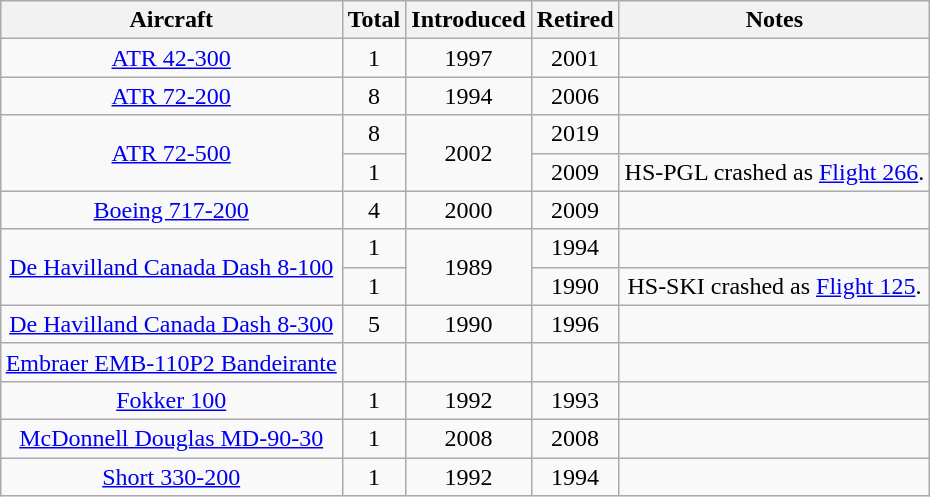<table class="wikitable" style="text-align:center;margin:1em auto;">
<tr>
<th>Aircraft</th>
<th>Total</th>
<th>Introduced</th>
<th>Retired</th>
<th>Notes</th>
</tr>
<tr>
<td><a href='#'>ATR 42-300</a></td>
<td>1</td>
<td>1997</td>
<td>2001</td>
<td></td>
</tr>
<tr>
<td><a href='#'>ATR 72-200</a></td>
<td>8</td>
<td>1994</td>
<td>2006</td>
<td></td>
</tr>
<tr>
<td rowspan="2"><a href='#'>ATR 72-500</a></td>
<td>8</td>
<td rowspan="2">2002</td>
<td>2019</td>
<td></td>
</tr>
<tr>
<td>1</td>
<td>2009</td>
<td>HS-PGL crashed as <a href='#'>Flight 266</a>.</td>
</tr>
<tr>
<td><a href='#'>Boeing 717-200</a></td>
<td>4</td>
<td>2000</td>
<td>2009</td>
<td></td>
</tr>
<tr>
<td rowspan="2"><a href='#'>De Havilland Canada Dash 8-100</a></td>
<td>1</td>
<td rowspan="2">1989</td>
<td>1994</td>
<td></td>
</tr>
<tr>
<td>1</td>
<td>1990</td>
<td>HS-SKI crashed as <a href='#'>Flight 125</a>.</td>
</tr>
<tr>
<td><a href='#'>De Havilland Canada Dash 8-300</a></td>
<td>5</td>
<td>1990</td>
<td>1996</td>
<td></td>
</tr>
<tr>
<td><a href='#'>Embraer EMB-110P2 Bandeirante</a></td>
<td></td>
<td></td>
<td></td>
<td></td>
</tr>
<tr>
<td><a href='#'>Fokker 100</a></td>
<td>1</td>
<td>1992</td>
<td>1993</td>
<td></td>
</tr>
<tr>
<td><a href='#'>McDonnell Douglas MD-90-30</a></td>
<td>1</td>
<td>2008</td>
<td>2008</td>
<td></td>
</tr>
<tr>
<td><a href='#'>Short 330-200</a></td>
<td>1</td>
<td>1992</td>
<td>1994</td>
<td></td>
</tr>
</table>
